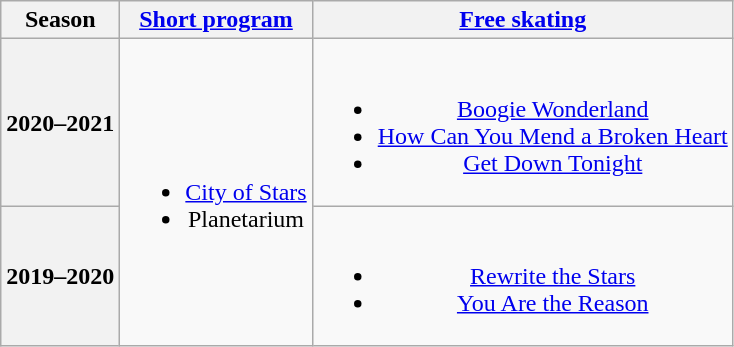<table class="wikitable" style="text-align:center">
<tr>
<th>Season</th>
<th><a href='#'>Short program</a></th>
<th><a href='#'>Free skating</a></th>
</tr>
<tr>
<th>2020–2021 <br> </th>
<td rowspan=2><br><ul><li><a href='#'>City of Stars</a> <br> </li><li>Planetarium <br> </li></ul></td>
<td><br><ul><li><a href='#'>Boogie Wonderland</a> <br> </li><li><a href='#'>How Can You Mend a Broken Heart</a> <br> </li><li><a href='#'>Get Down Tonight</a> <br> </li></ul></td>
</tr>
<tr>
<th>2019–2020 <br> </th>
<td><br><ul><li><a href='#'>Rewrite the Stars</a> <br> </li><li><a href='#'>You Are the Reason</a> <br> </li></ul></td>
</tr>
</table>
